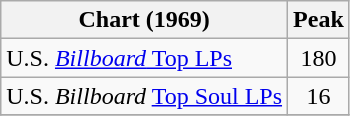<table class="wikitable">
<tr>
<th>Chart (1969)</th>
<th>Peak<br></th>
</tr>
<tr>
<td>U.S. <a href='#'><em>Billboard</em> Top LPs</a></td>
<td align="center">180</td>
</tr>
<tr>
<td>U.S. <em>Billboard</em> <a href='#'>Top Soul LPs</a></td>
<td align="center">16</td>
</tr>
<tr>
</tr>
</table>
